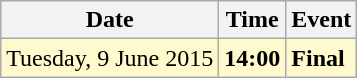<table class ="wikitable">
<tr>
<th>Date</th>
<th>Time</th>
<th>Event</th>
</tr>
<tr style="background-color:lemonchiffon;">
<td>Tuesday, 9 June 2015</td>
<td><strong>14:00</strong></td>
<td><strong>Final</strong></td>
</tr>
</table>
